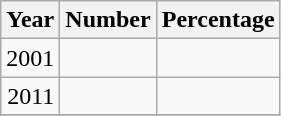<table class="wikitable sortable"  style="text-align: right;">
<tr>
<th>Year</th>
<th>Number</th>
<th>Percentage</th>
</tr>
<tr>
<td>2001</td>
<td></td>
<td></td>
</tr>
<tr>
<td>2011</td>
<td></td>
<td></td>
</tr>
<tr>
</tr>
</table>
